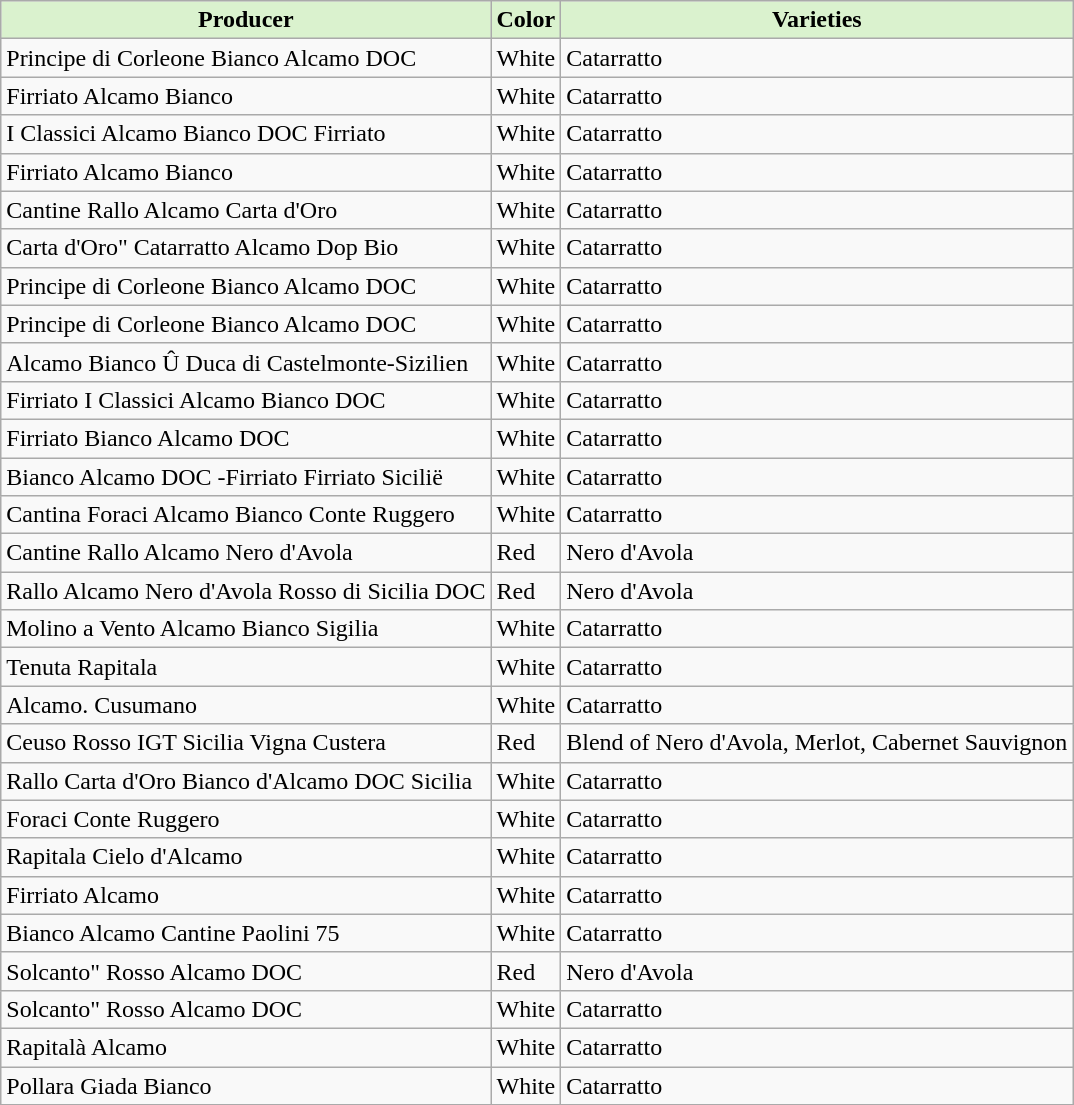<table class="wikitable sortable" style="text-align:left;">
<tr>
<th style="background-color: #DAF2CE">Producer</th>
<th style="background-color: #DAF2CE">Color</th>
<th style="background-color: #DAF2CE">Varieties</th>
</tr>
<tr>
<td>Principe di Corleone Bianco Alcamo DOC</td>
<td>White</td>
<td>Catarratto</td>
</tr>
<tr>
<td>Firriato Alcamo Bianco</td>
<td>White</td>
<td>Catarratto</td>
</tr>
<tr>
<td>I Classici Alcamo Bianco DOC Firriato</td>
<td>White</td>
<td>Catarratto</td>
</tr>
<tr>
<td>Firriato Alcamo Bianco</td>
<td>White</td>
<td>Catarratto</td>
</tr>
<tr>
<td>Cantine Rallo Alcamo Carta d'Oro</td>
<td>White</td>
<td>Catarratto</td>
</tr>
<tr>
<td>Carta d'Oro" Catarratto Alcamo Dop Bio</td>
<td>White</td>
<td>Catarratto</td>
</tr>
<tr>
<td>Principe di Corleone Bianco Alcamo DOC</td>
<td>White</td>
<td>Catarratto</td>
</tr>
<tr>
<td>Principe di Corleone Bianco Alcamo DOC</td>
<td>White</td>
<td>Catarratto</td>
</tr>
<tr>
<td>Alcamo Bianco Û Duca di Castelmonte-Sizilien</td>
<td>White</td>
<td>Catarratto</td>
</tr>
<tr>
<td>Firriato I Classici Alcamo Bianco DOC</td>
<td>White</td>
<td>Catarratto</td>
</tr>
<tr>
<td>Firriato Bianco Alcamo DOC</td>
<td>White</td>
<td>Catarratto</td>
</tr>
<tr>
<td>Bianco Alcamo DOC -Firriato Firriato Sicilië</td>
<td>White</td>
<td>Catarratto</td>
</tr>
<tr>
<td>Cantina Foraci Alcamo Bianco Conte Ruggero</td>
<td>White</td>
<td>Catarratto</td>
</tr>
<tr>
<td>Cantine Rallo Alcamo Nero d'Avola</td>
<td>Red</td>
<td>Nero d'Avola</td>
</tr>
<tr>
<td>Rallo Alcamo Nero d'Avola Rosso di Sicilia DOC</td>
<td>Red</td>
<td>Nero d'Avola</td>
</tr>
<tr>
<td>Molino a Vento Alcamo Bianco Sigilia</td>
<td>White</td>
<td>Catarratto</td>
</tr>
<tr>
<td>Tenuta Rapitala</td>
<td>White</td>
<td>Catarratto</td>
</tr>
<tr>
<td>Alcamo. Cusumano</td>
<td>White</td>
<td>Catarratto</td>
</tr>
<tr>
<td>Ceuso Rosso IGT Sicilia Vigna Custera</td>
<td>Red</td>
<td>Blend of Nero d'Avola, Merlot, Cabernet Sauvignon</td>
</tr>
<tr>
<td>Rallo Carta d'Oro Bianco d'Alcamo DOC Sicilia</td>
<td>White</td>
<td>Catarratto</td>
</tr>
<tr>
<td>Foraci Conte Ruggero</td>
<td>White</td>
<td>Catarratto</td>
</tr>
<tr>
<td>Rapitala Cielo d'Alcamo</td>
<td>White</td>
<td>Catarratto</td>
</tr>
<tr>
<td>Firriato Alcamo</td>
<td>White</td>
<td>Catarratto</td>
</tr>
<tr>
<td>Bianco Alcamo Cantine Paolini 75</td>
<td>White</td>
<td>Catarratto</td>
</tr>
<tr>
<td>Solcanto" Rosso Alcamo DOC</td>
<td>Red</td>
<td>Nero d'Avola</td>
</tr>
<tr>
<td>Solcanto" Rosso Alcamo DOC</td>
<td>White</td>
<td>Catarratto</td>
</tr>
<tr>
<td>Rapitalà Alcamo</td>
<td>White</td>
<td>Catarratto</td>
</tr>
<tr>
<td>Pollara Giada Bianco</td>
<td>White</td>
<td>Catarratto</td>
</tr>
<tr>
</tr>
</table>
